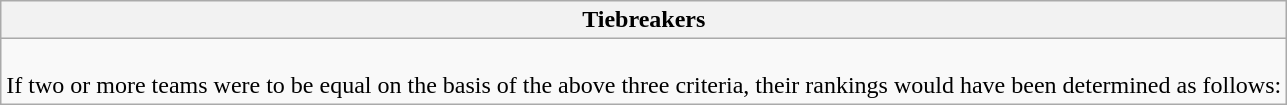<table class="wikitable collapsible collapsed">
<tr>
<th>Tiebreakers</th>
</tr>
<tr>
<td><br>If two or more teams were to be equal on the basis of the above three criteria, their rankings would have been determined as follows:
</td>
</tr>
</table>
